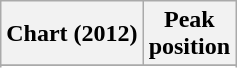<table class="wikitable sortable plainrowheaders">
<tr>
<th scope="col">Chart (2012)</th>
<th scope="col">Peak<br>position</th>
</tr>
<tr>
</tr>
<tr>
</tr>
<tr>
</tr>
<tr>
</tr>
<tr>
</tr>
<tr>
</tr>
<tr>
</tr>
<tr>
</tr>
<tr>
</tr>
<tr>
</tr>
<tr>
</tr>
<tr>
</tr>
</table>
